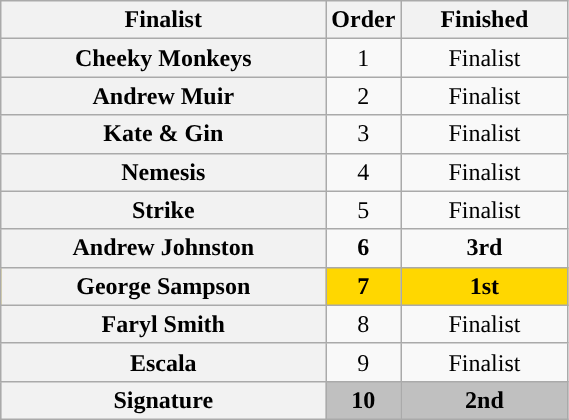<table class="wikitable sortable plainrowheaders" style="text-align:center; width:30%;">
<tr>
<th " class="unsortable">Finalist</th>
<th data-sort-type="number" style="width:1em;">Order</th>
<th>Finished </th>
</tr>
<tr>
<th scope="row">Cheeky Monkeys</th>
<td>1</td>
<td>Finalist</td>
</tr>
<tr>
<th scope="row">Andrew Muir</th>
<td>2</td>
<td>Finalist</td>
</tr>
<tr>
<th scope="row">Kate & Gin</th>
<td>3</td>
<td>Finalist</td>
</tr>
<tr>
<th scope="row">Nemesis</th>
<td>4</td>
<td>Finalist</td>
</tr>
<tr>
<th scope="row">Strike</th>
<td>5</td>
<td>Finalist</td>
</tr>
<tr -bgcolor=#c96>
<th scope="row"><strong>Andrew Johnston</strong></th>
<td><strong>6</strong></td>
<td><strong>3rd</strong></td>
</tr>
<tr bgcolor=gold>
<th scope="row"><strong>George Sampson</strong></th>
<td><strong>7</strong></td>
<td><strong>1st</strong></td>
</tr>
<tr>
<th scope="row">Faryl Smith</th>
<td>8</td>
<td>Finalist</td>
</tr>
<tr>
<th scope="row">Escala</th>
<td>9</td>
<td>Finalist</td>
</tr>
<tr bgcolor=silver>
<th scope="row"><strong>Signature</strong></th>
<td><strong>10</strong></td>
<td><strong>2nd</strong></td>
</tr>
</table>
